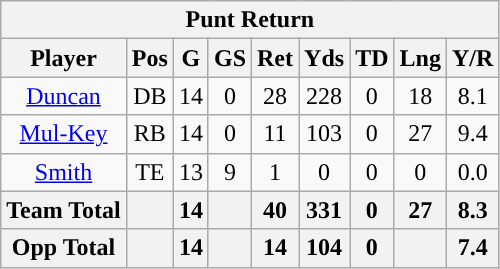<table class="wikitable" style="text-align:center">
<tr>
<th colspan="9">Punt Return</th>
</tr>
<tr>
<th>Player</th>
<th>Pos</th>
<th>G</th>
<th>GS</th>
<th>Ret</th>
<th>Yds</th>
<th>TD</th>
<th>Lng</th>
<th>Y/R</th>
</tr>
<tr>
<td><a href='#'>Duncan</a></td>
<td>DB</td>
<td>14</td>
<td>0</td>
<td>28</td>
<td>228</td>
<td>0</td>
<td>18</td>
<td>8.1</td>
</tr>
<tr>
<td><a href='#'>Mul-Key</a></td>
<td>RB</td>
<td>14</td>
<td>0</td>
<td>11</td>
<td>103</td>
<td>0</td>
<td>27</td>
<td>9.4</td>
</tr>
<tr>
<td><a href='#'>Smith</a></td>
<td>TE</td>
<td>13</td>
<td>9</td>
<td>1</td>
<td>0</td>
<td>0</td>
<td>0</td>
<td>0.0</td>
</tr>
<tr>
<th>Team Total</th>
<th></th>
<th>14</th>
<th></th>
<th>40</th>
<th>331</th>
<th>0</th>
<th>27</th>
<th>8.3</th>
</tr>
<tr>
<th>Opp Total</th>
<th></th>
<th>14</th>
<th></th>
<th>14</th>
<th>104</th>
<th>0</th>
<th></th>
<th>7.4</th>
</tr>
</table>
